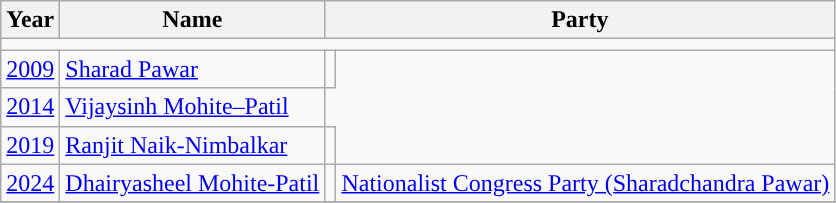<table class="wikitable">
<tr>
<th>Year</th>
<th>Name</th>
<th colspan="2">Party</th>
</tr>
<tr>
<td colspan="4"></td>
</tr>
<tr>
<td><a href='#'>2009</a></td>
<td><a href='#'>Sharad Pawar</a></td>
<td></td>
</tr>
<tr>
<td><a href='#'>2014</a></td>
<td><a href='#'>Vijaysinh Mohite–Patil</a></td>
</tr>
<tr>
<td><a href='#'>2019</a></td>
<td><a href='#'>Ranjit Naik-Nimbalkar</a></td>
<td></td>
</tr>
<tr>
<td><a href='#'>2024</a></td>
<td><a href='#'>Dhairyasheel Mohite-Patil</a></td>
<td style="background-color: "></td>
<td><a href='#'>Nationalist Congress Party (Sharadchandra Pawar)</a></td>
</tr>
<tr>
</tr>
</table>
